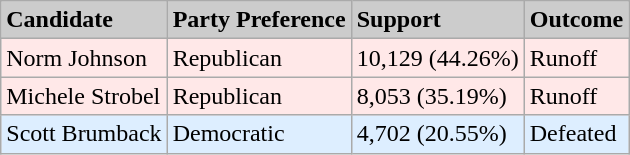<table class="wikitable">
<tr>
<td bgcolor="#cccccc"><strong>Candidate</strong></td>
<td bgcolor="#cccccc"><strong>Party Preference</strong></td>
<td bgcolor="#cccccc"><strong>Support</strong></td>
<td bgcolor="#cccccc"><strong>Outcome</strong></td>
</tr>
<tr>
<td bgcolor="#FFE8E8">Norm Johnson</td>
<td bgcolor="#FFE8E8">Republican</td>
<td bgcolor="#FFE8E8">10,129 (44.26%)</td>
<td bgcolor="#FFE8E8">Runoff</td>
</tr>
<tr>
<td bgcolor="#FFE8E8">Michele Strobel</td>
<td bgcolor="#FFE8E8">Republican</td>
<td bgcolor="#FFE8E8">8,053 (35.19%)</td>
<td bgcolor="#FFE8E8">Runoff</td>
</tr>
<tr>
<td bgcolor="#DDEEFF">Scott Brumback</td>
<td bgcolor="#DDEEFF">Democratic</td>
<td bgcolor="#DDEEFF">4,702 (20.55%)</td>
<td bgcolor="#DDEEFF">Defeated</td>
</tr>
</table>
